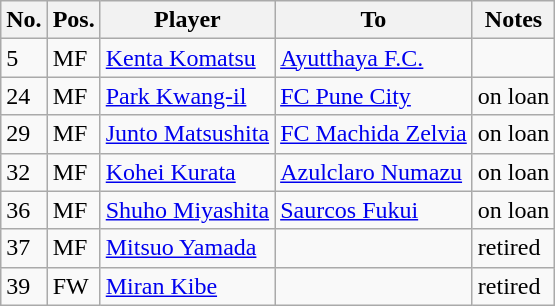<table class="sortable wikitable">
<tr>
<th>No.</th>
<th>Pos.</th>
<th>Player</th>
<th>To</th>
<th>Notes</th>
</tr>
<tr>
<td>5</td>
<td>MF</td>
<td><a href='#'>Kenta Komatsu</a></td>
<td><a href='#'>Ayutthaya F.C.</a></td>
<td></td>
</tr>
<tr>
<td>24</td>
<td>MF</td>
<td><a href='#'>Park Kwang-il</a></td>
<td><a href='#'>FC Pune City</a></td>
<td>on loan</td>
</tr>
<tr>
<td>29</td>
<td>MF</td>
<td><a href='#'>Junto Matsushita</a></td>
<td><a href='#'>FC Machida Zelvia</a></td>
<td>on loan</td>
</tr>
<tr>
<td>32</td>
<td>MF</td>
<td><a href='#'>Kohei Kurata</a></td>
<td><a href='#'>Azulclaro Numazu</a></td>
<td>on loan</td>
</tr>
<tr>
<td>36</td>
<td>MF</td>
<td><a href='#'>Shuho Miyashita</a></td>
<td><a href='#'>Saurcos Fukui</a></td>
<td>on loan</td>
</tr>
<tr>
<td>37</td>
<td>MF</td>
<td><a href='#'>Mitsuo Yamada</a></td>
<td></td>
<td>retired</td>
</tr>
<tr>
<td>39</td>
<td>FW</td>
<td><a href='#'>Miran Kibe</a></td>
<td></td>
<td>retired</td>
</tr>
</table>
